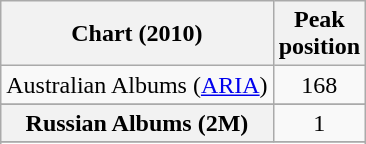<table class="wikitable sortable plainrowheaders" style="text-align:center">
<tr>
<th scope="col">Chart (2010)</th>
<th scope="col">Peak<br>position</th>
</tr>
<tr>
<td>Australian Albums (<a href='#'>ARIA</a>)</td>
<td align="center">168</td>
</tr>
<tr>
</tr>
<tr>
</tr>
<tr>
</tr>
<tr>
</tr>
<tr>
</tr>
<tr>
</tr>
<tr>
</tr>
<tr>
</tr>
<tr>
</tr>
<tr>
<th scope="row">Russian Albums (2M)</th>
<td>1</td>
</tr>
<tr>
</tr>
<tr>
</tr>
</table>
